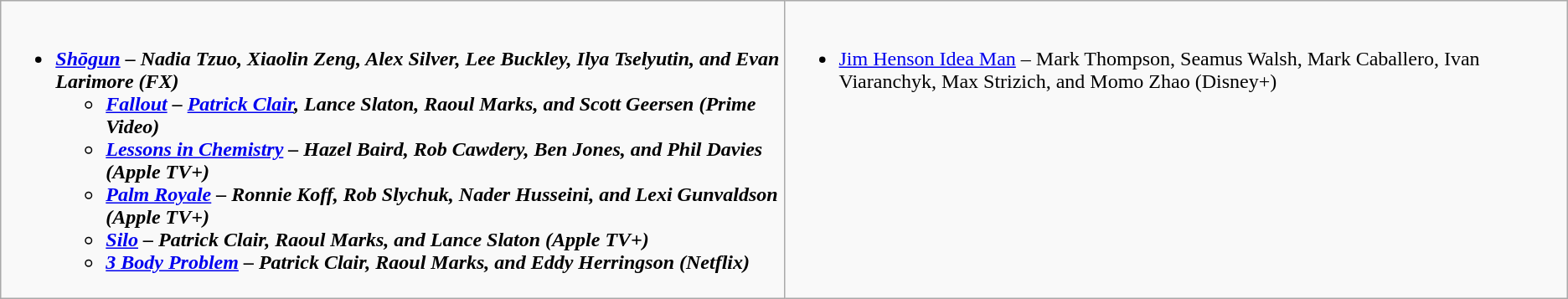<table class="wikitable">
<tr>
<td style="vertical-align:top;" width="50%"><br><ul><li><strong><em><a href='#'>Shōgun</a><em> – Nadia Tzuo, Xiaolin Zeng, Alex Silver, Lee Buckley, Ilya Tselyutin, and Evan Larimore (FX)<strong><ul><li></em><a href='#'>Fallout</a><em> – <a href='#'>Patrick Clair</a>, Lance Slaton, Raoul Marks, and Scott Geersen (Prime Video)</li><li></em><a href='#'>Lessons in Chemistry</a><em> – Hazel Baird, Rob Cawdery, Ben Jones, and Phil Davies (Apple TV+)</li><li></em><a href='#'>Palm Royale</a><em> – Ronnie Koff, Rob Slychuk, Nader Husseini, and Lexi Gunvaldson (Apple TV+)</li><li></em><a href='#'>Silo</a><em> – Patrick Clair, Raoul Marks, and Lance Slaton (Apple TV+)</li><li></em><a href='#'>3 Body Problem</a><em> – Patrick Clair, Raoul Marks, and Eddy Herringson (Netflix)</li></ul></li></ul></td>
<td style="vertical-align:top;" width="50%"><br><ul><li></em></strong><a href='#'>Jim Henson Idea Man</a></em> – Mark Thompson, Seamus Walsh, Mark Caballero, Ivan Viaranchyk, Max Strizich, and Momo Zhao (Disney+)</strong></li></ul></td>
</tr>
</table>
